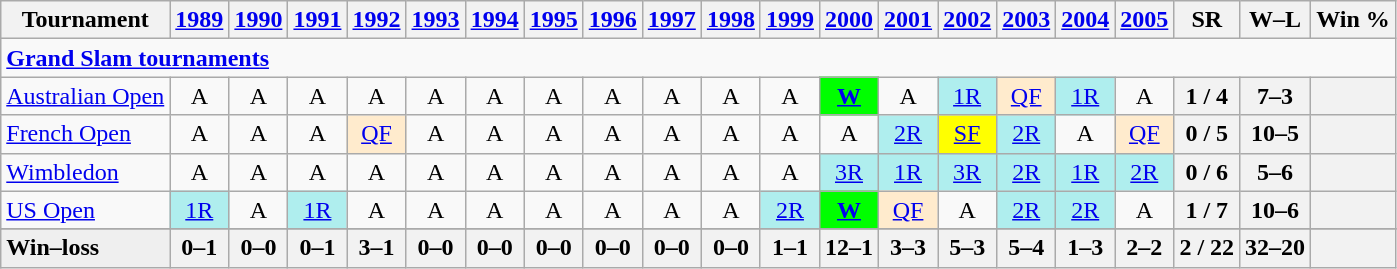<table class=wikitable style=text-align:center>
<tr>
<th>Tournament</th>
<th><a href='#'>1989</a></th>
<th><a href='#'>1990</a></th>
<th><a href='#'>1991</a></th>
<th><a href='#'>1992</a></th>
<th><a href='#'>1993</a></th>
<th><a href='#'>1994</a></th>
<th><a href='#'>1995</a></th>
<th><a href='#'>1996</a></th>
<th><a href='#'>1997</a></th>
<th><a href='#'>1998</a></th>
<th><a href='#'>1999</a></th>
<th><a href='#'>2000</a></th>
<th><a href='#'>2001</a></th>
<th><a href='#'>2002</a></th>
<th><a href='#'>2003</a></th>
<th><a href='#'>2004</a></th>
<th><a href='#'>2005</a></th>
<th>SR</th>
<th>W–L</th>
<th>Win %</th>
</tr>
<tr>
<td colspan=25 style=text-align:left><a href='#'><strong>Grand Slam tournaments</strong></a></td>
</tr>
<tr>
<td align=left><a href='#'>Australian Open</a></td>
<td>A</td>
<td>A</td>
<td>A</td>
<td>A</td>
<td>A</td>
<td>A</td>
<td>A</td>
<td>A</td>
<td>A</td>
<td>A</td>
<td>A</td>
<td style=background:lime><a href='#'><strong>W</strong></a></td>
<td>A</td>
<td style=background:#afeeee><a href='#'>1R</a></td>
<td style=background:#ffebcd><a href='#'>QF</a></td>
<td style=background:#afeeee><a href='#'>1R</a></td>
<td>A</td>
<th>1 / 4</th>
<th>7–3</th>
<th></th>
</tr>
<tr>
<td align=left><a href='#'>French Open</a></td>
<td>A</td>
<td>A</td>
<td>A</td>
<td style=background:#ffebcd><a href='#'>QF</a></td>
<td>A</td>
<td>A</td>
<td>A</td>
<td>A</td>
<td>A</td>
<td>A</td>
<td>A</td>
<td>A</td>
<td style=background:#afeeee><a href='#'>2R</a></td>
<td style=background:yellow><a href='#'>SF</a></td>
<td style=background:#afeeee><a href='#'>2R</a></td>
<td>A</td>
<td style=background:#ffebcd><a href='#'>QF</a></td>
<th>0 / 5</th>
<th>10–5</th>
<th></th>
</tr>
<tr>
<td align=left><a href='#'>Wimbledon</a></td>
<td>A</td>
<td>A</td>
<td>A</td>
<td>A</td>
<td>A</td>
<td>A</td>
<td>A</td>
<td>A</td>
<td>A</td>
<td>A</td>
<td>A</td>
<td style=background:#afeeee><a href='#'>3R</a></td>
<td style=background:#afeeee><a href='#'>1R</a></td>
<td style=background:#afeeee><a href='#'>3R</a></td>
<td style=background:#afeeee><a href='#'>2R</a></td>
<td style=background:#afeeee><a href='#'>1R</a></td>
<td style=background:#afeeee><a href='#'>2R</a></td>
<th>0 / 6</th>
<th>5–6</th>
<th></th>
</tr>
<tr>
<td align=left><a href='#'>US Open</a></td>
<td style=background:#afeeee><a href='#'>1R</a></td>
<td>A</td>
<td style=background:#afeeee><a href='#'>1R</a></td>
<td>A</td>
<td>A</td>
<td>A</td>
<td>A</td>
<td>A</td>
<td>A</td>
<td>A</td>
<td style=background:#afeeee><a href='#'>2R</a></td>
<td style=background:lime><a href='#'><strong>W</strong></a></td>
<td style=background:#ffebcd><a href='#'>QF</a></td>
<td>A</td>
<td style=background:#afeeee><a href='#'>2R</a></td>
<td style=background:#afeeee><a href='#'>2R</a></td>
<td>A</td>
<th>1 / 7</th>
<th>10–6</th>
<th></th>
</tr>
<tr>
</tr>
<tr style=font-weight:bold;background:#efefef>
<td style=text-align:left>Win–loss</td>
<th>0–1</th>
<th>0–0</th>
<th>0–1</th>
<th>3–1</th>
<th>0–0</th>
<th>0–0</th>
<th>0–0</th>
<th>0–0</th>
<th>0–0</th>
<th>0–0</th>
<th>1–1</th>
<th>12–1</th>
<th>3–3</th>
<th>5–3</th>
<th>5–4</th>
<th>1–3</th>
<th>2–2</th>
<th>2 / 22</th>
<th>32–20</th>
<th></th>
</tr>
</table>
